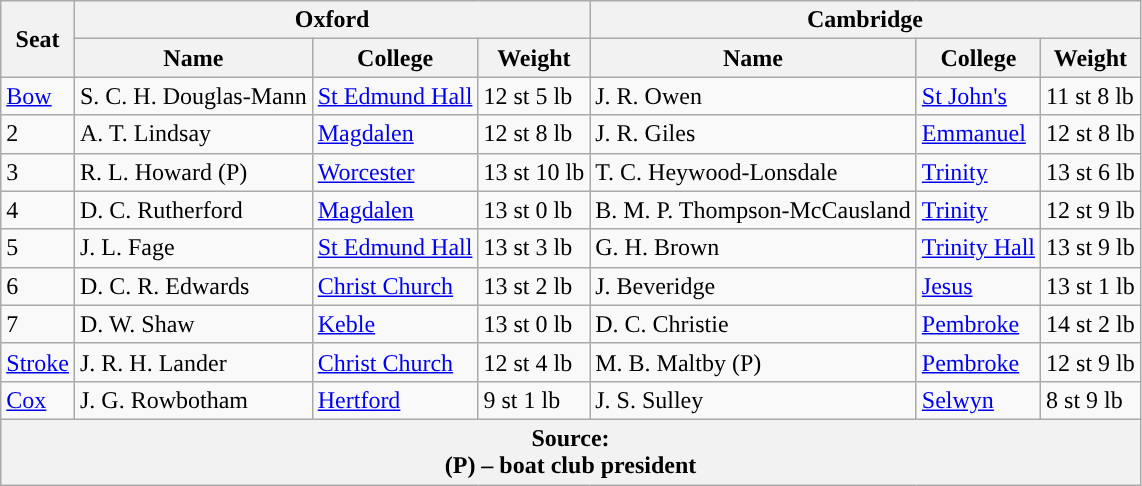<table class="wikitable">
<tr>
<th rowspan="2" scope="col">Seat</th>
<th colspan="3" scope="col">Oxford <br> </th>
<th colspan="3" scope="col">Cambridge <br> </th>
</tr>
<tr>
<th>Name</th>
<th>College</th>
<th>Weight</th>
<th>Name</th>
<th>College</th>
<th>Weight</th>
</tr>
<tr>
<td><a href='#'>Bow</a></td>
<td>S. C. H. Douglas-Mann</td>
<td><a href='#'>St Edmund Hall</a></td>
<td>12 st 5 lb</td>
<td>J. R. Owen</td>
<td><a href='#'>St John's</a></td>
<td>11 st 8 lb</td>
</tr>
<tr>
<td>2</td>
<td>A. T. Lindsay</td>
<td><a href='#'>Magdalen</a></td>
<td>12 st 8 lb</td>
<td>J. R. Giles</td>
<td><a href='#'>Emmanuel</a></td>
<td>12 st 8 lb</td>
</tr>
<tr>
<td>3</td>
<td>R. L. Howard (P)</td>
<td><a href='#'>Worcester</a></td>
<td>13 st 10 lb</td>
<td>T. C. Heywood-Lonsdale</td>
<td><a href='#'>Trinity</a></td>
<td>13 st 6 lb</td>
</tr>
<tr>
<td>4</td>
<td>D. C. Rutherford</td>
<td><a href='#'>Magdalen</a></td>
<td>13 st 0 lb</td>
<td>B. M. P. Thompson-McCausland</td>
<td><a href='#'>Trinity</a></td>
<td>12 st 9 lb</td>
</tr>
<tr>
<td>5</td>
<td>J. L. Fage</td>
<td><a href='#'>St Edmund Hall</a></td>
<td>13 st 3 lb</td>
<td>G. H. Brown</td>
<td><a href='#'>Trinity Hall</a></td>
<td>13 st 9 lb</td>
</tr>
<tr>
<td>6</td>
<td>D. C. R. Edwards</td>
<td><a href='#'>Christ Church</a></td>
<td>13 st 2 lb</td>
<td>J. Beveridge</td>
<td><a href='#'>Jesus</a></td>
<td>13 st 1 lb</td>
</tr>
<tr>
<td>7</td>
<td>D. W. Shaw</td>
<td><a href='#'>Keble</a></td>
<td>13 st 0 lb</td>
<td>D. C. Christie</td>
<td><a href='#'>Pembroke</a></td>
<td>14 st 2 lb</td>
</tr>
<tr>
<td><a href='#'>Stroke</a></td>
<td>J. R. H. Lander</td>
<td><a href='#'>Christ Church</a></td>
<td>12 st 4 lb</td>
<td>M. B. Maltby (P)</td>
<td><a href='#'>Pembroke</a></td>
<td>12 st 9 lb</td>
</tr>
<tr>
<td><a href='#'>Cox</a></td>
<td>J. G. Rowbotham</td>
<td><a href='#'>Hertford</a></td>
<td>9 st 1 lb</td>
<td>J. S. Sulley</td>
<td><a href='#'>Selwyn</a></td>
<td>8 st 9 lb</td>
</tr>
<tr>
<th colspan="7">Source:<br>(P) – boat club president</th>
</tr>
</table>
